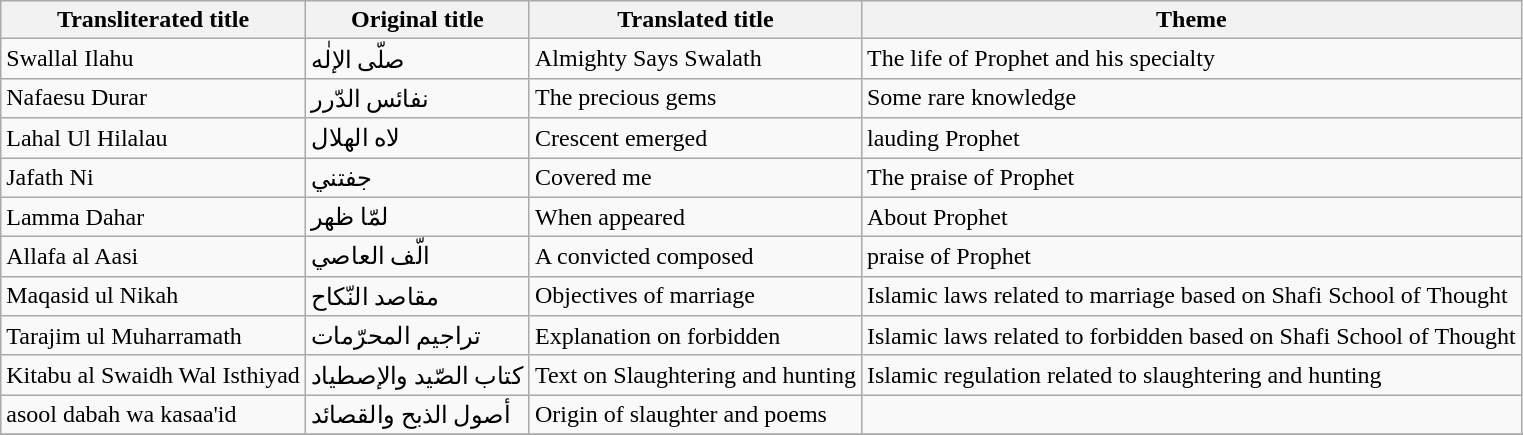<table class="wikitable">
<tr>
<th>Transliterated title</th>
<th>Original title</th>
<th>Translated title</th>
<th>Theme</th>
</tr>
<tr>
<td>Swallal Ilahu</td>
<td>صلّى الإلٰه</td>
<td>Almighty Says Swalath</td>
<td>The life of Prophet and his specialty</td>
</tr>
<tr>
<td>Nafaesu Durar</td>
<td>نفائس الدّرر</td>
<td>The precious gems</td>
<td>Some rare knowledge</td>
</tr>
<tr>
<td>Lahal Ul Hilalau</td>
<td>لاه الهلال</td>
<td>Crescent emerged</td>
<td>lauding Prophet</td>
</tr>
<tr>
<td>Jafath Ni</td>
<td>جفتني</td>
<td>Covered me</td>
<td>The praise of Prophet</td>
</tr>
<tr>
<td>Lamma Dahar</td>
<td>لمّا ظهر</td>
<td>When appeared</td>
<td>About Prophet</td>
</tr>
<tr>
<td>Allafa al Aasi</td>
<td>الّف العاصي</td>
<td>A convicted composed</td>
<td>praise of Prophet</td>
</tr>
<tr>
<td>Maqasid ul Nikah</td>
<td>مقاصد النّكاح</td>
<td>Objectives of marriage</td>
<td>Islamic laws related to marriage based on Shafi School of Thought</td>
</tr>
<tr>
<td>Tarajim ul Muharramath</td>
<td>تراجيم المحرّمات</td>
<td>Explanation on forbidden</td>
<td>Islamic laws related to forbidden based on Shafi School of Thought</td>
</tr>
<tr>
<td>Kitabu al Swaidh Wal Isthiyad</td>
<td>كتاب الصّيد والإصطياد</td>
<td>Text on Slaughtering and hunting</td>
<td>Islamic regulation related to  slaughtering and hunting</td>
</tr>
<tr>
<td>asool dabah wa kasaa'id</td>
<td>أصول الذبح والقصائد</td>
<td>Origin of slaughter and poems</td>
<td></td>
</tr>
<tr>
</tr>
</table>
